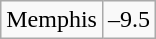<table class="wikitable" style="border: none;">
<tr align="center">
</tr>
<tr align="center">
<td>Memphis</td>
<td>–9.5</td>
</tr>
</table>
